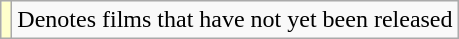<table class="wikitable sortable">
<tr>
<td style="background:#FFFFCC;"></td>
<td>Denotes films that have not yet been released</td>
</tr>
</table>
